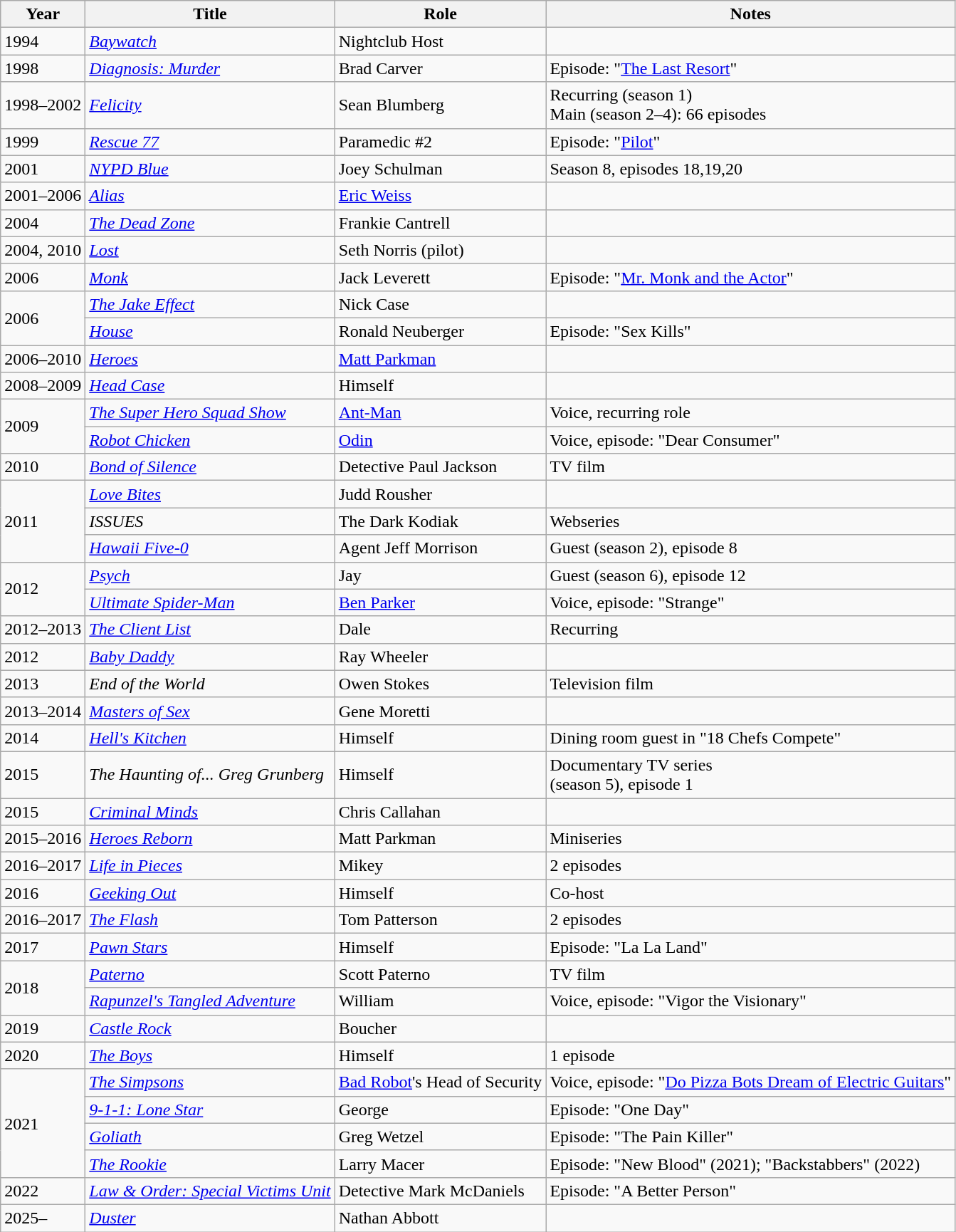<table class="wikitable sortable">
<tr>
<th>Year</th>
<th>Title</th>
<th>Role</th>
<th>Notes</th>
</tr>
<tr>
<td>1994</td>
<td><em><a href='#'>Baywatch</a></em></td>
<td>Nightclub Host</td>
<td></td>
</tr>
<tr>
<td>1998</td>
<td><em><a href='#'>Diagnosis: Murder</a></em></td>
<td>Brad Carver</td>
<td>Episode: "<a href='#'>The Last Resort</a>"</td>
</tr>
<tr>
<td>1998–2002</td>
<td><em><a href='#'>Felicity</a></em></td>
<td>Sean Blumberg</td>
<td>Recurring (season 1) <br> Main (season 2–4): 66 episodes</td>
</tr>
<tr>
<td>1999</td>
<td><em><a href='#'>Rescue 77</a></em></td>
<td>Paramedic #2</td>
<td>Episode: "<a href='#'>Pilot</a>"</td>
</tr>
<tr>
<td>2001</td>
<td><em><a href='#'>NYPD Blue</a></em></td>
<td>Joey Schulman</td>
<td>Season 8, episodes 18,19,20</td>
</tr>
<tr>
<td>2001–2006</td>
<td><em><a href='#'>Alias</a></em></td>
<td><a href='#'>Eric Weiss</a></td>
<td></td>
</tr>
<tr>
<td>2004</td>
<td><em><a href='#'>The Dead Zone</a></em></td>
<td>Frankie Cantrell</td>
<td></td>
</tr>
<tr>
<td>2004, 2010</td>
<td><em><a href='#'>Lost</a></em></td>
<td>Seth Norris (pilot)</td>
<td></td>
</tr>
<tr>
<td>2006</td>
<td><em><a href='#'>Monk</a></em></td>
<td>Jack Leverett</td>
<td>Episode: "<a href='#'>Mr. Monk and the Actor</a>"</td>
</tr>
<tr>
<td rowspan=2>2006</td>
<td><em><a href='#'>The Jake Effect</a></em></td>
<td>Nick Case</td>
<td></td>
</tr>
<tr>
<td><em><a href='#'>House</a></em></td>
<td>Ronald Neuberger</td>
<td>Episode: "Sex Kills"</td>
</tr>
<tr>
<td>2006–2010</td>
<td><em><a href='#'>Heroes</a></em></td>
<td><a href='#'>Matt Parkman</a></td>
<td></td>
</tr>
<tr>
<td>2008–2009</td>
<td><em><a href='#'>Head Case</a></em></td>
<td>Himself</td>
<td></td>
</tr>
<tr>
<td rowspan=2>2009</td>
<td><em><a href='#'>The Super Hero Squad Show</a></em></td>
<td><a href='#'>Ant-Man</a></td>
<td>Voice, recurring role</td>
</tr>
<tr>
<td><em><a href='#'>Robot Chicken</a></em></td>
<td><a href='#'>Odin</a></td>
<td>Voice, episode: "Dear Consumer"</td>
</tr>
<tr>
<td>2010</td>
<td><em><a href='#'>Bond of Silence</a></em></td>
<td>Detective Paul Jackson</td>
<td>TV film</td>
</tr>
<tr>
<td rowspan=3>2011</td>
<td><em><a href='#'>Love Bites</a></em></td>
<td>Judd Rousher</td>
<td></td>
</tr>
<tr>
<td><em>ISSUES</em></td>
<td>The Dark Kodiak</td>
<td>Webseries</td>
</tr>
<tr>
<td><em><a href='#'>Hawaii Five-0</a></em></td>
<td>Agent Jeff Morrison</td>
<td>Guest (season 2), episode 8</td>
</tr>
<tr>
<td rowspan=2>2012</td>
<td><em><a href='#'>Psych</a></em></td>
<td>Jay</td>
<td>Guest (season 6), episode 12</td>
</tr>
<tr>
<td><em><a href='#'>Ultimate Spider-Man</a></em></td>
<td><a href='#'>Ben Parker</a></td>
<td>Voice, episode: "Strange"</td>
</tr>
<tr>
<td>2012–2013</td>
<td><em><a href='#'>The Client List</a></em></td>
<td>Dale</td>
<td>Recurring</td>
</tr>
<tr>
<td>2012</td>
<td><em><a href='#'>Baby Daddy</a></em></td>
<td>Ray Wheeler</td>
<td></td>
</tr>
<tr>
<td>2013</td>
<td><em>End of the World</em></td>
<td>Owen Stokes</td>
<td>Television film</td>
</tr>
<tr>
<td>2013–2014</td>
<td><em><a href='#'>Masters of Sex</a></em></td>
<td>Gene Moretti</td>
<td></td>
</tr>
<tr>
<td>2014</td>
<td><em><a href='#'>Hell's Kitchen</a></em></td>
<td>Himself</td>
<td>Dining room guest in "18 Chefs Compete"</td>
</tr>
<tr>
<td>2015</td>
<td><em>The Haunting of... Greg Grunberg</em></td>
<td>Himself</td>
<td>Documentary TV series<br>(season 5), episode 1</td>
</tr>
<tr>
<td>2015</td>
<td><em><a href='#'>Criminal Minds</a></em></td>
<td>Chris Callahan</td>
<td></td>
</tr>
<tr>
<td>2015–2016</td>
<td><em><a href='#'>Heroes Reborn</a></em></td>
<td>Matt Parkman</td>
<td>Miniseries</td>
</tr>
<tr>
<td>2016–2017</td>
<td><em><a href='#'>Life in Pieces</a></em></td>
<td>Mikey</td>
<td>2 episodes</td>
</tr>
<tr>
<td>2016</td>
<td><em><a href='#'>Geeking Out</a></em></td>
<td>Himself</td>
<td>Co-host</td>
</tr>
<tr>
<td>2016–2017</td>
<td><em><a href='#'>The Flash</a></em></td>
<td>Tom Patterson</td>
<td>2 episodes</td>
</tr>
<tr>
<td>2017</td>
<td><em><a href='#'>Pawn Stars</a></em></td>
<td>Himself</td>
<td>Episode: "La La Land"</td>
</tr>
<tr>
<td rowspan=2>2018</td>
<td><em><a href='#'>Paterno</a></em></td>
<td>Scott Paterno</td>
<td>TV film</td>
</tr>
<tr>
<td><em><a href='#'>Rapunzel's Tangled Adventure</a></em></td>
<td>William</td>
<td>Voice, episode: "Vigor the Visionary"</td>
</tr>
<tr>
<td>2019</td>
<td><em><a href='#'>Castle Rock</a></em></td>
<td>Boucher</td>
<td></td>
</tr>
<tr>
<td>2020</td>
<td><em><a href='#'>The Boys</a></em></td>
<td>Himself</td>
<td>1 episode</td>
</tr>
<tr>
<td rowspan=4>2021</td>
<td><em><a href='#'>The Simpsons</a></em></td>
<td><a href='#'>Bad Robot</a>'s Head of Security</td>
<td>Voice, episode: "<a href='#'>Do Pizza Bots Dream of Electric Guitars</a>"</td>
</tr>
<tr>
<td><em><a href='#'>9-1-1: Lone Star</a></em></td>
<td>George</td>
<td>Episode: "One Day"</td>
</tr>
<tr>
<td><em><a href='#'>Goliath</a></em></td>
<td>Greg Wetzel</td>
<td>Episode: "The Pain Killer"</td>
</tr>
<tr>
<td><em><a href='#'>The Rookie</a></em></td>
<td>Larry Macer</td>
<td>Episode: "New Blood" (2021); "Backstabbers" (2022)</td>
</tr>
<tr>
<td rowspan=1>2022</td>
<td><em><a href='#'>Law & Order: Special Victims Unit</a></em></td>
<td>Detective Mark McDaniels</td>
<td>Episode: "A Better Person"</td>
</tr>
<tr>
<td rowspan=1>2025–</td>
<td><em><a href='#'>Duster</a></em></td>
<td>Nathan Abbott</td>
<td></td>
</tr>
</table>
